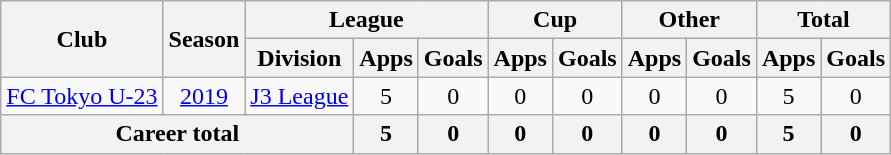<table class="wikitable" style="text-align: center">
<tr>
<th rowspan="2">Club</th>
<th rowspan="2">Season</th>
<th colspan="3">League</th>
<th colspan="2">Cup</th>
<th colspan="2">Other</th>
<th colspan="2">Total</th>
</tr>
<tr>
<th>Division</th>
<th>Apps</th>
<th>Goals</th>
<th>Apps</th>
<th>Goals</th>
<th>Apps</th>
<th>Goals</th>
<th>Apps</th>
<th>Goals</th>
</tr>
<tr>
<td><a href='#'>FC Tokyo U-23</a></td>
<td><a href='#'>2019</a></td>
<td><a href='#'>J3 League</a></td>
<td>5</td>
<td>0</td>
<td>0</td>
<td>0</td>
<td>0</td>
<td>0</td>
<td>5</td>
<td>0</td>
</tr>
<tr>
<th colspan=3>Career total</th>
<th>5</th>
<th>0</th>
<th>0</th>
<th>0</th>
<th>0</th>
<th>0</th>
<th>5</th>
<th>0</th>
</tr>
</table>
